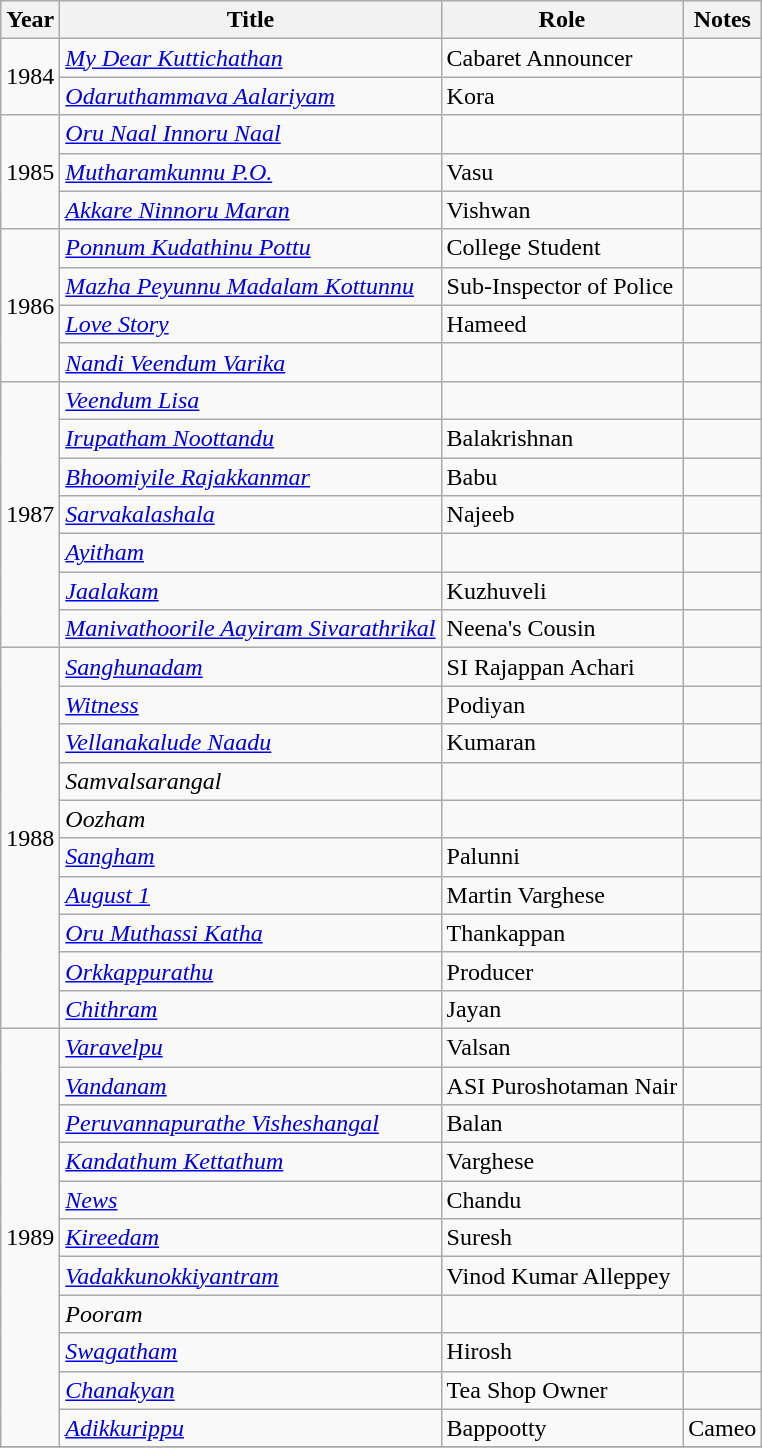<table class="wikitable sortable">
<tr>
<th>Year</th>
<th>Title</th>
<th>Role</th>
<th class="unsortable">Notes</th>
</tr>
<tr>
<td rowspan=2>1984</td>
<td><em><a href='#'>My Dear Kuttichathan</a></em></td>
<td>Cabaret Announcer</td>
<td></td>
</tr>
<tr>
<td><em><a href='#'>Odaruthammava Aalariyam</a></em></td>
<td>Kora</td>
<td></td>
</tr>
<tr>
<td rowspan=3>1985</td>
<td><em><a href='#'>Oru Naal Innoru Naal</a></em></td>
<td></td>
<td></td>
</tr>
<tr>
<td><em><a href='#'>Mutharamkunnu P.O.</a></em></td>
<td>Vasu</td>
<td></td>
</tr>
<tr>
<td><em><a href='#'>Akkare Ninnoru Maran</a></em></td>
<td>Vishwan</td>
<td></td>
</tr>
<tr>
<td rowspan=4>1986</td>
<td><em><a href='#'>Ponnum Kudathinu Pottu</a></em></td>
<td>College Student</td>
<td></td>
</tr>
<tr>
<td><em><a href='#'>Mazha Peyunnu Madalam Kottunnu</a></em></td>
<td>Sub-Inspector of Police</td>
<td></td>
</tr>
<tr>
<td><em><a href='#'>Love Story</a></em></td>
<td>Hameed</td>
<td></td>
</tr>
<tr>
<td><em><a href='#'>Nandi Veendum Varika</a></em></td>
<td></td>
<td></td>
</tr>
<tr>
<td rowspan=7>1987</td>
<td><em><a href='#'>Veendum Lisa</a></em></td>
<td></td>
<td></td>
</tr>
<tr>
<td><em><a href='#'>Irupatham Noottandu</a></em></td>
<td>Balakrishnan</td>
<td></td>
</tr>
<tr>
<td><em><a href='#'>Bhoomiyile Rajakkanmar</a></em></td>
<td>Babu</td>
<td></td>
</tr>
<tr>
<td><em><a href='#'>Sarvakalashala</a></em></td>
<td>Najeeb</td>
<td></td>
</tr>
<tr>
<td><em><a href='#'>Ayitham</a></em></td>
<td></td>
<td></td>
</tr>
<tr>
<td><em><a href='#'>Jaalakam</a></em></td>
<td>Kuzhuveli</td>
<td></td>
</tr>
<tr>
<td><em><a href='#'>Manivathoorile Aayiram Sivarathrikal</a></em></td>
<td>Neena's Cousin</td>
<td></td>
</tr>
<tr>
<td rowspan=10>1988</td>
<td><em><a href='#'>Sanghunadam</a></em></td>
<td>SI Rajappan Achari</td>
<td></td>
</tr>
<tr>
<td><em><a href='#'>Witness</a></em></td>
<td>Podiyan</td>
<td></td>
</tr>
<tr>
<td><em><a href='#'>Vellanakalude Naadu</a></em></td>
<td>Kumaran</td>
<td></td>
</tr>
<tr>
<td><em>Samvalsarangal</em></td>
<td></td>
<td></td>
</tr>
<tr>
<td><em>Oozham</em></td>
<td></td>
<td></td>
</tr>
<tr>
<td><em><a href='#'>Sangham</a></em></td>
<td>Palunni</td>
<td></td>
</tr>
<tr>
<td><em><a href='#'>August 1</a></em></td>
<td>Martin Varghese</td>
<td></td>
</tr>
<tr>
<td><em><a href='#'>Oru Muthassi Katha</a></em></td>
<td>Thankappan</td>
<td></td>
</tr>
<tr>
<td><em><a href='#'>Orkkappurathu</a></em></td>
<td>Producer</td>
<td></td>
</tr>
<tr>
<td><em><a href='#'>Chithram</a></em></td>
<td>Jayan</td>
<td></td>
</tr>
<tr>
<td rowspan=11>1989</td>
<td><em><a href='#'>Varavelpu</a></em></td>
<td>Valsan</td>
<td></td>
</tr>
<tr>
<td><em><a href='#'>Vandanam</a></em></td>
<td>ASI Puroshotaman Nair</td>
<td></td>
</tr>
<tr>
<td><em><a href='#'>Peruvannapurathe Visheshangal</a></em></td>
<td>Balan</td>
<td></td>
</tr>
<tr>
<td><em><a href='#'>Kandathum Kettathum</a></em></td>
<td>Varghese</td>
<td></td>
</tr>
<tr>
<td><em><a href='#'>News</a></em></td>
<td>Chandu</td>
<td></td>
</tr>
<tr>
<td><em><a href='#'>Kireedam</a></em></td>
<td>Suresh</td>
<td></td>
</tr>
<tr>
<td><em><a href='#'>Vadakkunokkiyantram</a></em></td>
<td>Vinod Kumar Alleppey</td>
<td></td>
</tr>
<tr>
<td><em>Pooram</em></td>
<td></td>
<td></td>
</tr>
<tr>
<td><em><a href='#'>Swagatham</a></em></td>
<td>Hirosh</td>
<td></td>
</tr>
<tr>
<td><em><a href='#'>Chanakyan</a></em></td>
<td>Tea Shop Owner</td>
<td></td>
</tr>
<tr>
<td><em><a href='#'>Adikkurippu</a></em></td>
<td>Bappootty</td>
<td>Cameo</td>
</tr>
<tr>
</tr>
</table>
